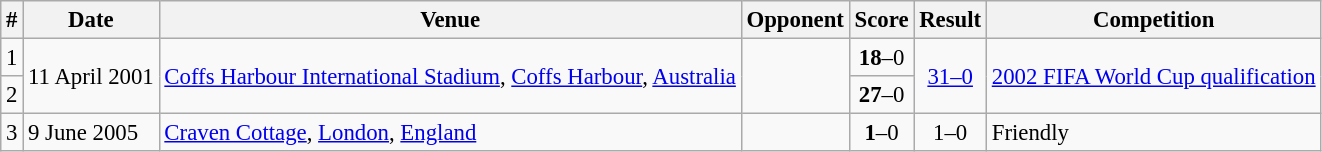<table class="wikitable" style="font-size:95%;">
<tr>
<th>#</th>
<th>Date</th>
<th>Venue</th>
<th>Opponent</th>
<th>Score</th>
<th>Result</th>
<th>Competition</th>
</tr>
<tr>
<td>1</td>
<td rowspan=2>11 April 2001</td>
<td rowspan=2><a href='#'>Coffs Harbour International Stadium</a>, <a href='#'>Coffs Harbour</a>, <a href='#'>Australia</a></td>
<td rowspan=2></td>
<td align="center"><strong>18</strong>–0</td>
<td align="center" rowspan="2"><a href='#'>31–0</a></td>
<td rowspan=2><a href='#'>2002 FIFA World Cup qualification</a></td>
</tr>
<tr>
<td>2</td>
<td align=center><strong>27</strong>–0</td>
</tr>
<tr>
<td>3</td>
<td>9 June 2005</td>
<td><a href='#'>Craven Cottage</a>, <a href='#'>London</a>, <a href='#'>England</a></td>
<td></td>
<td align=center><strong>1</strong>–0</td>
<td align=center>1–0</td>
<td>Friendly</td>
</tr>
</table>
